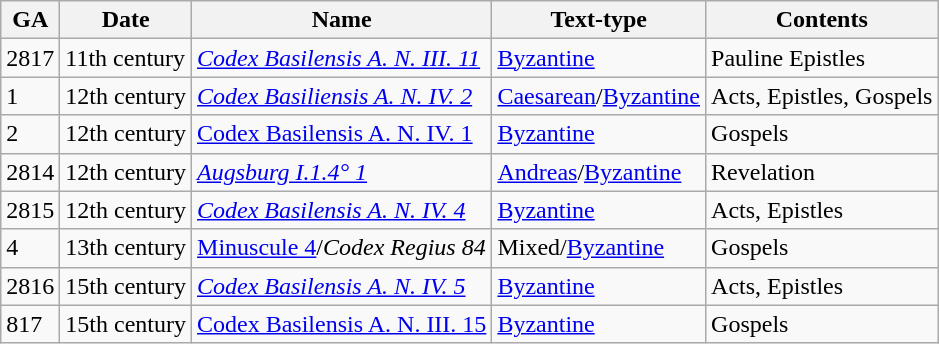<table class="wikitable">
<tr>
<th>GA</th>
<th>Date</th>
<th>Name</th>
<th>Text-type</th>
<th>Contents</th>
</tr>
<tr>
<td>2817</td>
<td>11th century</td>
<td><em><a href='#'>Codex Basilensis A. N. III. 11</a></em></td>
<td><a href='#'>Byzantine</a></td>
<td>Pauline Epistles</td>
</tr>
<tr>
<td>1</td>
<td>12th century</td>
<td><em><a href='#'>Codex Basiliensis A. N. IV. 2</a></em></td>
<td><a href='#'>Caesarean</a>/<a href='#'>Byzantine</a></td>
<td>Acts, Epistles, Gospels</td>
</tr>
<tr>
<td>2</td>
<td>12th century</td>
<td><a href='#'>Codex Basilensis A. N. IV. 1</a></td>
<td><a href='#'>Byzantine</a></td>
<td>Gospels</td>
</tr>
<tr>
<td>2814</td>
<td>12th century</td>
<td><a href='#'><em>Augsburg I.1.4° 1</em></a></td>
<td><a href='#'>Andreas</a>/<a href='#'>Byzantine</a></td>
<td>Revelation</td>
</tr>
<tr>
<td>2815</td>
<td>12th century</td>
<td><em><a href='#'>Codex Basilensis A. N. IV. 4</a></em></td>
<td><a href='#'>Byzantine</a></td>
<td>Acts, Epistles</td>
</tr>
<tr>
<td>4</td>
<td>13th century</td>
<td><a href='#'>Minuscule 4</a>/<em>Codex Regius 84</em></td>
<td>Mixed/<a href='#'>Byzantine</a></td>
<td>Gospels</td>
</tr>
<tr>
<td>2816</td>
<td>15th century</td>
<td><em><a href='#'>Codex Basilensis A. N. IV. 5</a></em></td>
<td><a href='#'>Byzantine</a></td>
<td>Acts, Epistles</td>
</tr>
<tr>
<td>817</td>
<td>15th century</td>
<td><a href='#'>Codex Basilensis A. N. III. 15</a></td>
<td><a href='#'>Byzantine</a></td>
<td>Gospels</td>
</tr>
</table>
